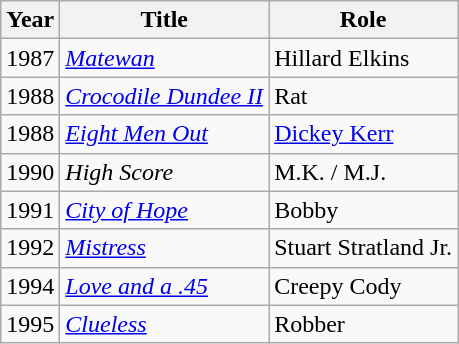<table class="wikitable">
<tr>
<th>Year</th>
<th>Title</th>
<th>Role</th>
</tr>
<tr>
<td>1987</td>
<td><em><a href='#'>Matewan</a></em></td>
<td>Hillard Elkins</td>
</tr>
<tr>
<td>1988</td>
<td><em><a href='#'>Crocodile Dundee II</a></em></td>
<td>Rat</td>
</tr>
<tr>
<td>1988</td>
<td><em><a href='#'>Eight Men Out</a></em></td>
<td><a href='#'>Dickey Kerr</a></td>
</tr>
<tr>
<td>1990</td>
<td><em>High Score</em></td>
<td>M.K. / M.J.</td>
</tr>
<tr>
<td>1991</td>
<td><em><a href='#'>City of Hope</a></em></td>
<td>Bobby</td>
</tr>
<tr>
<td>1992</td>
<td><em><a href='#'>Mistress</a></em></td>
<td>Stuart Stratland Jr.</td>
</tr>
<tr>
<td>1994</td>
<td><em><a href='#'>Love and a .45</a></em></td>
<td>Creepy Cody</td>
</tr>
<tr>
<td>1995</td>
<td><em><a href='#'>Clueless</a></em></td>
<td>Robber</td>
</tr>
</table>
